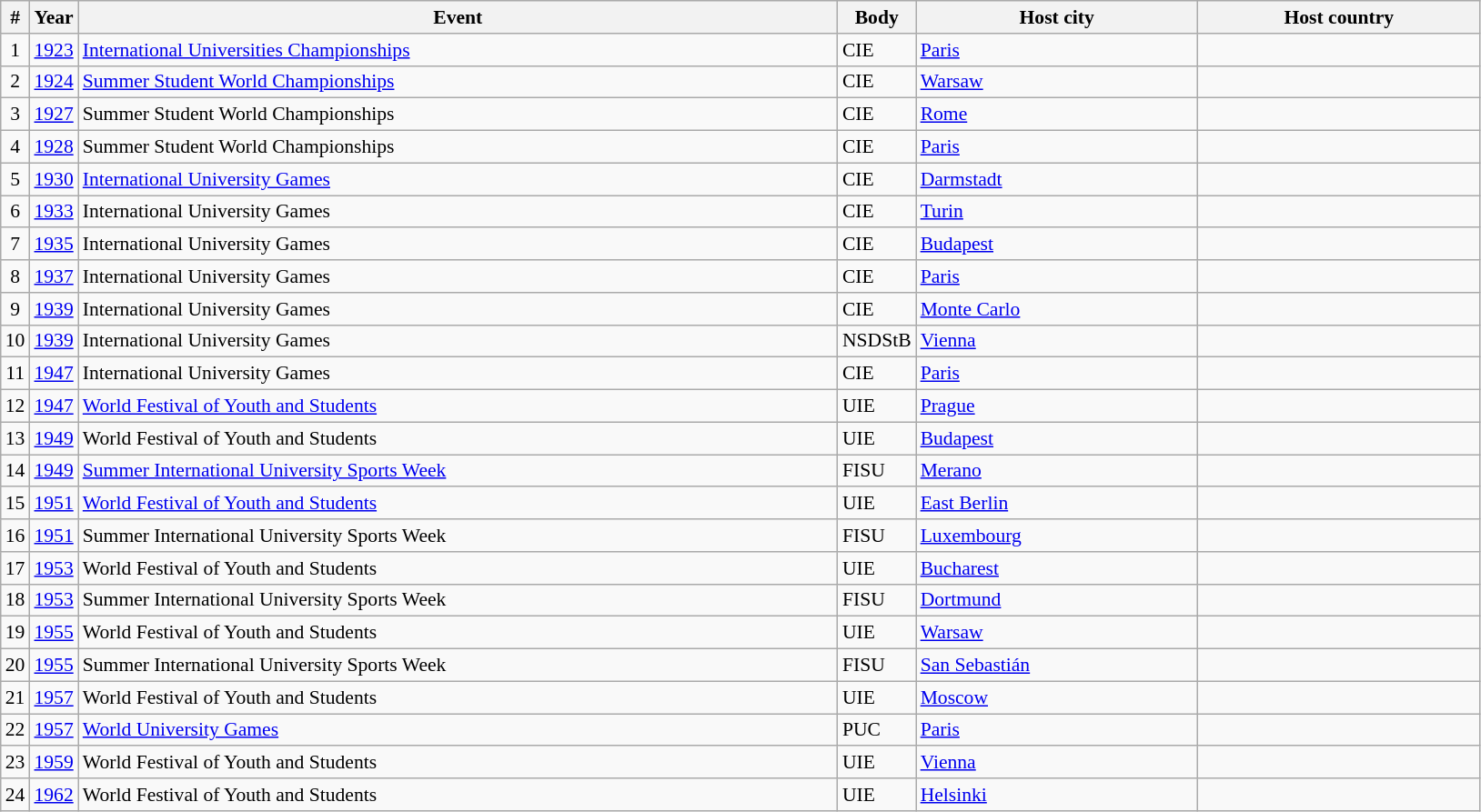<table class="wikitable sortable" style="text-align: left; font-size:90%">
<tr>
<th>#</th>
<th>Year</th>
<th width=550>Event</th>
<th>Body</th>
<th width=200>Host city</th>
<th width=200>Host country</th>
</tr>
<tr>
<td align=center>1</td>
<td align=center><a href='#'>1923</a></td>
<td><a href='#'>International Universities Championships</a></td>
<td>CIE</td>
<td><a href='#'>Paris</a></td>
<td></td>
</tr>
<tr>
<td align=center>2</td>
<td align=center><a href='#'>1924</a></td>
<td><a href='#'>Summer Student World Championships</a></td>
<td>CIE</td>
<td><a href='#'>Warsaw</a></td>
<td></td>
</tr>
<tr>
<td align=center>3</td>
<td align=center><a href='#'>1927</a></td>
<td>Summer Student World Championships</td>
<td>CIE</td>
<td><a href='#'>Rome</a></td>
<td></td>
</tr>
<tr>
<td align=center>4</td>
<td align=center><a href='#'>1928</a></td>
<td>Summer Student World Championships</td>
<td>CIE</td>
<td><a href='#'>Paris</a></td>
<td></td>
</tr>
<tr>
<td align=center>5</td>
<td align=center><a href='#'>1930</a></td>
<td><a href='#'>International University Games</a></td>
<td>CIE</td>
<td><a href='#'>Darmstadt</a></td>
<td></td>
</tr>
<tr>
<td align=center>6</td>
<td align=center><a href='#'>1933</a></td>
<td>International University Games</td>
<td>CIE</td>
<td><a href='#'>Turin</a></td>
<td></td>
</tr>
<tr>
<td align=center>7</td>
<td align=center><a href='#'>1935</a></td>
<td>International University Games</td>
<td>CIE</td>
<td><a href='#'>Budapest</a></td>
<td></td>
</tr>
<tr>
<td align=center>8</td>
<td align=center><a href='#'>1937</a></td>
<td>International University Games</td>
<td>CIE</td>
<td><a href='#'>Paris</a></td>
<td></td>
</tr>
<tr>
<td align=center>9</td>
<td align=center><a href='#'>1939</a></td>
<td>International University Games</td>
<td>CIE</td>
<td><a href='#'>Monte Carlo</a></td>
<td></td>
</tr>
<tr>
<td align=center>10</td>
<td align=center><a href='#'>1939</a></td>
<td>International University Games</td>
<td>NSDStB</td>
<td><a href='#'>Vienna</a></td>
<td></td>
</tr>
<tr>
<td align=center>11</td>
<td align=center><a href='#'>1947</a></td>
<td>International University Games</td>
<td>CIE</td>
<td><a href='#'>Paris</a></td>
<td></td>
</tr>
<tr>
<td align=center>12</td>
<td align=center><a href='#'>1947</a></td>
<td><a href='#'>World Festival of Youth and Students</a></td>
<td>UIE</td>
<td><a href='#'>Prague</a></td>
<td></td>
</tr>
<tr>
<td align=center>13</td>
<td align=center><a href='#'>1949</a></td>
<td>World Festival of Youth and Students</td>
<td>UIE</td>
<td><a href='#'>Budapest</a></td>
<td></td>
</tr>
<tr>
<td align=center>14</td>
<td align=center><a href='#'>1949</a></td>
<td><a href='#'>Summer International University Sports Week</a></td>
<td>FISU</td>
<td><a href='#'>Merano</a></td>
<td></td>
</tr>
<tr>
<td align=center>15</td>
<td align=center><a href='#'>1951</a></td>
<td><a href='#'>World Festival of Youth and Students</a></td>
<td>UIE</td>
<td><a href='#'>East Berlin</a></td>
<td></td>
</tr>
<tr>
<td align=center>16</td>
<td align=center><a href='#'>1951</a></td>
<td>Summer International University Sports Week</td>
<td>FISU</td>
<td><a href='#'>Luxembourg</a></td>
<td></td>
</tr>
<tr>
<td align=center>17</td>
<td align=center><a href='#'>1953</a></td>
<td>World Festival of Youth and Students</td>
<td>UIE</td>
<td><a href='#'>Bucharest</a></td>
<td></td>
</tr>
<tr>
<td align=center>18</td>
<td align=center><a href='#'>1953</a></td>
<td>Summer International University Sports Week</td>
<td>FISU</td>
<td><a href='#'>Dortmund</a></td>
<td></td>
</tr>
<tr>
<td align=center>19</td>
<td align=center><a href='#'>1955</a></td>
<td>World Festival of Youth and Students</td>
<td>UIE</td>
<td><a href='#'>Warsaw</a></td>
<td></td>
</tr>
<tr>
<td align=center>20</td>
<td align=center><a href='#'>1955</a></td>
<td>Summer International University Sports Week</td>
<td>FISU</td>
<td><a href='#'>San Sebastián</a></td>
<td></td>
</tr>
<tr>
<td align=center>21</td>
<td align=center><a href='#'>1957</a></td>
<td>World Festival of Youth and Students</td>
<td>UIE</td>
<td><a href='#'>Moscow</a></td>
<td></td>
</tr>
<tr>
<td align=center>22</td>
<td align=center><a href='#'>1957</a></td>
<td><a href='#'>World University Games</a></td>
<td>PUC</td>
<td><a href='#'>Paris</a></td>
<td></td>
</tr>
<tr>
<td align=center>23</td>
<td align=center><a href='#'>1959</a></td>
<td>World Festival of Youth and Students</td>
<td>UIE</td>
<td><a href='#'>Vienna</a></td>
<td></td>
</tr>
<tr>
<td align=center>24</td>
<td align=center><a href='#'>1962</a></td>
<td>World Festival of Youth and Students</td>
<td>UIE</td>
<td><a href='#'>Helsinki</a></td>
<td></td>
</tr>
</table>
